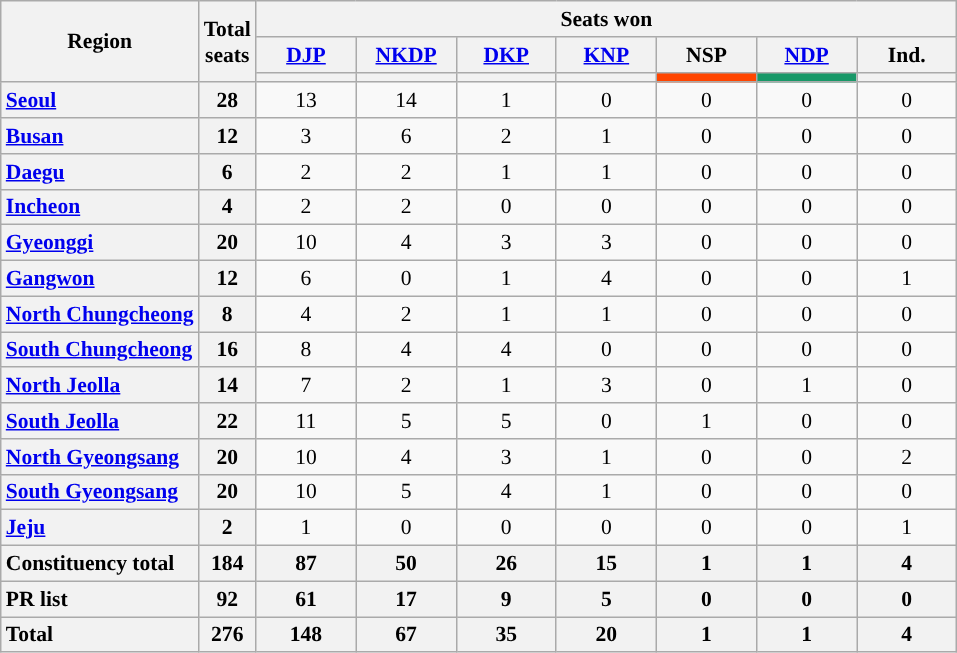<table class="wikitable" style="text-align:center; font-size: 0.9em;">
<tr>
<th rowspan="3">Region</th>
<th rowspan="3">Total<br>seats</th>
<th colspan="7">Seats won</th>
</tr>
<tr>
<th class="unsortable" style="width:60px;"><a href='#'>DJP</a></th>
<th class="unsortable" style="width:60px;"><a href='#'>NKDP</a></th>
<th class="unsortable" style="width:60px;"><a href='#'>DKP</a></th>
<th class="unsortable" style="width:60px;"><a href='#'>KNP</a></th>
<th class="unsortable" style="width:60px;">NSP</th>
<th class="unsortable" style="width:60px;"><a href='#'>NDP</a></th>
<th class="unsortable" style="width:60px;">Ind.</th>
</tr>
<tr>
<th style="background:"></th>
<th style="background:"></th>
<th style="background:"></th>
<th style="background:"></th>
<th style="background:#FF4500;"></th>
<th style="background:#189868;"></th>
<th style="background:"></th>
</tr>
<tr>
<th style="text-align: left;"><a href='#'>Seoul</a></th>
<th>28</th>
<td>13</td>
<td>14</td>
<td>1</td>
<td>0</td>
<td>0</td>
<td>0</td>
<td>0</td>
</tr>
<tr>
<th style="text-align: left;"><a href='#'>Busan</a></th>
<th>12</th>
<td>3</td>
<td>6</td>
<td>2</td>
<td>1</td>
<td>0</td>
<td>0</td>
<td>0</td>
</tr>
<tr>
<th style="text-align: left;"><a href='#'>Daegu</a></th>
<th>6</th>
<td>2</td>
<td>2</td>
<td>1</td>
<td>1</td>
<td>0</td>
<td>0</td>
<td>0</td>
</tr>
<tr>
<th style="text-align: left;"><a href='#'>Incheon</a></th>
<th>4</th>
<td>2</td>
<td>2</td>
<td>0</td>
<td>0</td>
<td>0</td>
<td>0</td>
<td>0</td>
</tr>
<tr>
<th style="text-align: left;"><a href='#'>Gyeonggi</a></th>
<th>20</th>
<td>10</td>
<td>4</td>
<td>3</td>
<td>3</td>
<td>0</td>
<td>0</td>
<td>0</td>
</tr>
<tr>
<th style="text-align: left;"><a href='#'>Gangwon</a></th>
<th>12</th>
<td>6</td>
<td>0</td>
<td>1</td>
<td>4</td>
<td>0</td>
<td>0</td>
<td>1</td>
</tr>
<tr>
<th style="text-align: left;"><a href='#'>North Chungcheong</a></th>
<th>8</th>
<td>4</td>
<td>2</td>
<td>1</td>
<td>1</td>
<td>0</td>
<td>0</td>
<td>0</td>
</tr>
<tr>
<th style="text-align: left;"><a href='#'>South Chungcheong</a></th>
<th>16</th>
<td>8</td>
<td>4</td>
<td>4</td>
<td>0</td>
<td>0</td>
<td>0</td>
<td>0</td>
</tr>
<tr>
<th style="text-align: left;"><a href='#'>North Jeolla</a></th>
<th>14</th>
<td>7</td>
<td>2</td>
<td>1</td>
<td>3</td>
<td>0</td>
<td>1</td>
<td>0</td>
</tr>
<tr>
<th style="text-align: left;"><a href='#'>South Jeolla</a></th>
<th>22</th>
<td>11</td>
<td>5</td>
<td>5</td>
<td>0</td>
<td>1</td>
<td>0</td>
<td>0</td>
</tr>
<tr>
<th style="text-align: left;"><a href='#'>North Gyeongsang</a></th>
<th>20</th>
<td>10</td>
<td>4</td>
<td>3</td>
<td>1</td>
<td>0</td>
<td>0</td>
<td>2</td>
</tr>
<tr>
<th style="text-align: left;"><a href='#'>South Gyeongsang</a></th>
<th>20</th>
<td>10</td>
<td>5</td>
<td>4</td>
<td>1</td>
<td>0</td>
<td>0</td>
<td>0</td>
</tr>
<tr>
<th style="text-align: left;"><a href='#'>Jeju</a></th>
<th>2</th>
<td>1</td>
<td>0</td>
<td>0</td>
<td>0</td>
<td>0</td>
<td>0</td>
<td>1</td>
</tr>
<tr class="sortbottom">
<th style="text-align: left;">Constituency total</th>
<th>184</th>
<th>87</th>
<th>50</th>
<th>26</th>
<th>15</th>
<th>1</th>
<th>1</th>
<th>4</th>
</tr>
<tr>
<th style="text-align: left;">PR list</th>
<th>92</th>
<th>61</th>
<th>17</th>
<th>9</th>
<th>5</th>
<th>0</th>
<th>0</th>
<th>0</th>
</tr>
<tr>
<th style="text-align: left;">Total</th>
<th>276</th>
<th>148</th>
<th>67</th>
<th>35</th>
<th>20</th>
<th>1</th>
<th>1</th>
<th>4</th>
</tr>
</table>
